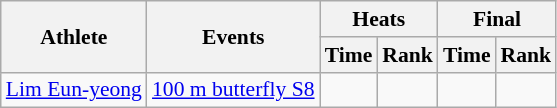<table class=wikitable style="font-size:90%">
<tr>
<th rowspan="2">Athlete</th>
<th rowspan="2">Events</th>
<th colspan="2">Heats</th>
<th colspan="2">Final</th>
</tr>
<tr>
<th>Time</th>
<th>Rank</th>
<th>Time</th>
<th>Rank</th>
</tr>
<tr align=center>
<td align=left><a href='#'>Lim Eun-yeong</a></td>
<td align=left><a href='#'>100 m butterfly S8</a></td>
<td></td>
<td></td>
<td></td>
<td></td>
</tr>
</table>
